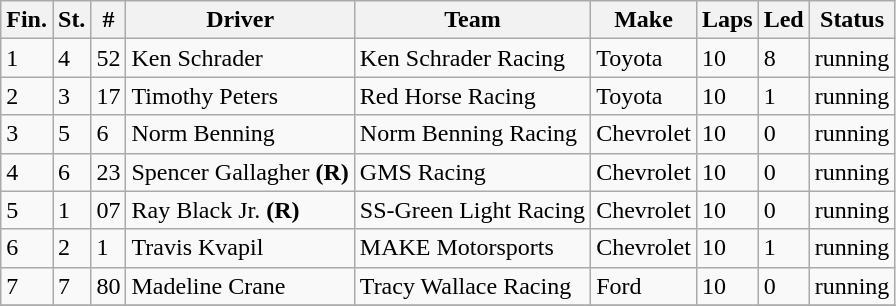<table class="sortable wikitable" border="1">
<tr>
<th>Fin.</th>
<th>St.</th>
<th>#</th>
<th>Driver</th>
<th>Team</th>
<th>Make</th>
<th>Laps</th>
<th>Led</th>
<th>Status</th>
</tr>
<tr>
<td>1</td>
<td>4</td>
<td>52</td>
<td>Ken Schrader</td>
<td>Ken Schrader Racing</td>
<td>Toyota</td>
<td>10</td>
<td>8</td>
<td>running</td>
</tr>
<tr>
<td>2</td>
<td>3</td>
<td>17</td>
<td>Timothy Peters</td>
<td>Red Horse Racing</td>
<td>Toyota</td>
<td>10</td>
<td>1</td>
<td>running</td>
</tr>
<tr>
<td>3</td>
<td>5</td>
<td>6</td>
<td>Norm Benning</td>
<td>Norm Benning Racing</td>
<td>Chevrolet</td>
<td>10</td>
<td>0</td>
<td>running</td>
</tr>
<tr>
<td>4</td>
<td>6</td>
<td>23</td>
<td>Spencer Gallagher <strong>(R)</strong></td>
<td>GMS Racing</td>
<td>Chevrolet</td>
<td>10</td>
<td>0</td>
<td>running</td>
</tr>
<tr>
<td>5</td>
<td>1</td>
<td>07</td>
<td>Ray Black Jr. <strong>(R)</strong></td>
<td>SS-Green Light Racing</td>
<td>Chevrolet</td>
<td>10</td>
<td>0</td>
<td>running</td>
</tr>
<tr>
<td>6</td>
<td>2</td>
<td>1</td>
<td>Travis Kvapil</td>
<td>MAKE Motorsports</td>
<td>Chevrolet</td>
<td>10</td>
<td>1</td>
<td>running</td>
</tr>
<tr>
<td>7</td>
<td>7</td>
<td>80</td>
<td>Madeline Crane</td>
<td>Tracy Wallace Racing</td>
<td>Ford</td>
<td>10</td>
<td>0</td>
<td>running</td>
</tr>
<tr>
</tr>
</table>
